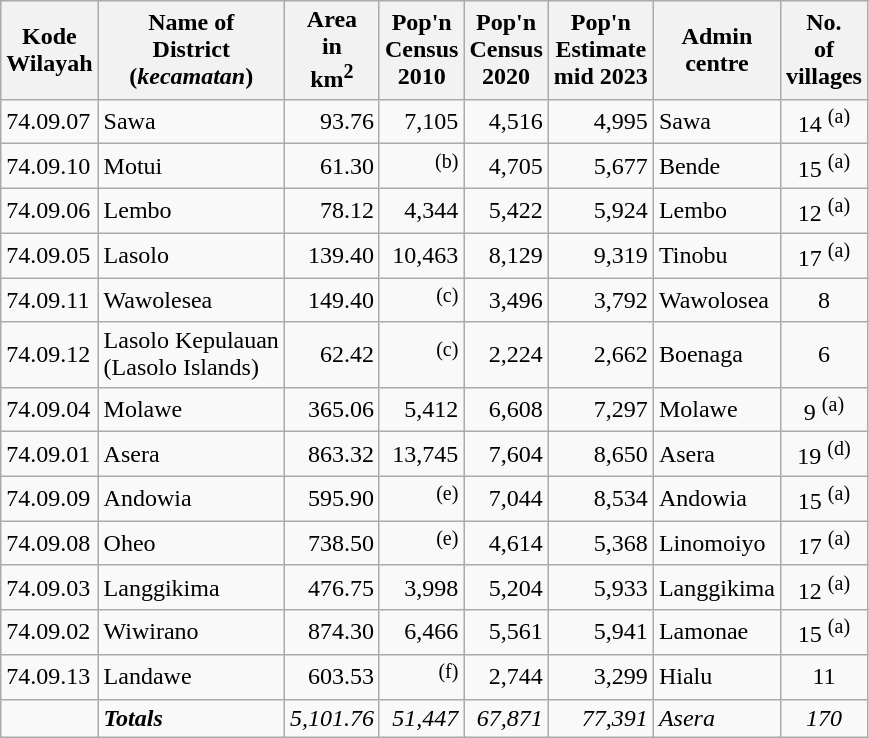<table class="sortable wikitable">
<tr>
<th>Kode <br>Wilayah</th>
<th>Name of<br>District<br>(<em>kecamatan</em>)</th>
<th>Area <br>in <br>km<sup>2</sup></th>
<th>Pop'n<br>Census<br>2010</th>
<th>Pop'n<br>Census<br>2020</th>
<th>Pop'n<br>Estimate<br>mid 2023</th>
<th>Admin<br>centre</th>
<th>No.<br>of<br>villages</th>
</tr>
<tr>
<td>74.09.07</td>
<td>Sawa</td>
<td align="right">93.76</td>
<td align="right">7,105</td>
<td align="right">4,516</td>
<td align="right">4,995</td>
<td>Sawa</td>
<td align="center">14 <sup>(a)</sup></td>
</tr>
<tr>
<td>74.09.10</td>
<td>Motui</td>
<td align="right">61.30</td>
<td align="right"><sup>(b)</sup></td>
<td align="right">4,705</td>
<td align="right">5,677</td>
<td>Bende</td>
<td align="center">15 <sup>(a)</sup></td>
</tr>
<tr>
<td>74.09.06</td>
<td>Lembo</td>
<td align="right">78.12</td>
<td align="right">4,344</td>
<td align="right">5,422</td>
<td align="right">5,924</td>
<td>Lembo</td>
<td align="center">12 <sup>(a)</sup></td>
</tr>
<tr>
<td>74.09.05</td>
<td>Lasolo</td>
<td align="right">139.40</td>
<td align="right">10,463</td>
<td align="right">8,129</td>
<td align="right">9,319</td>
<td>Tinobu</td>
<td align="center">17 <sup>(a)</sup></td>
</tr>
<tr>
<td>74.09.11</td>
<td>Wawolesea</td>
<td align="right">149.40</td>
<td align="right"><sup>(c)</sup></td>
<td align="right">3,496</td>
<td align="right">3,792</td>
<td>Wawolosea</td>
<td align="center">8</td>
</tr>
<tr>
<td>74.09.12</td>
<td>Lasolo Kepulauan <br>(Lasolo Islands)</td>
<td align="right">62.42</td>
<td align="right"><sup>(c)</sup></td>
<td align="right">2,224</td>
<td align="right">2,662</td>
<td>Boenaga</td>
<td align="center">6</td>
</tr>
<tr>
<td>74.09.04</td>
<td>Molawe</td>
<td align="right">365.06</td>
<td align="right">5,412</td>
<td align="right">6,608</td>
<td align="right">7,297</td>
<td>Molawe</td>
<td align="center">9 <sup>(a)</sup></td>
</tr>
<tr>
<td>74.09.01</td>
<td>Asera</td>
<td align="right">863.32</td>
<td align="right">13,745</td>
<td align="right">7,604</td>
<td align="right">8,650</td>
<td>Asera</td>
<td align="center">19 <sup>(d)</sup></td>
</tr>
<tr>
<td>74.09.09</td>
<td>Andowia</td>
<td align="right">595.90</td>
<td align="right"><sup>(e)</sup></td>
<td align="right">7,044</td>
<td align="right">8,534</td>
<td>Andowia</td>
<td align="center">15 <sup>(a)</sup></td>
</tr>
<tr>
<td>74.09.08</td>
<td>Oheo</td>
<td align="right">738.50</td>
<td align="right"><sup>(e)</sup></td>
<td align="right">4,614</td>
<td align="right">5,368</td>
<td>Linomoiyo</td>
<td align="center">17 <sup>(a)</sup></td>
</tr>
<tr>
<td>74.09.03</td>
<td>Langgikima</td>
<td align="right">476.75</td>
<td align="right">3,998</td>
<td align="right">5,204</td>
<td align="right">5,933</td>
<td>Langgikima</td>
<td align="center">12 <sup>(a)</sup></td>
</tr>
<tr>
<td>74.09.02</td>
<td>Wiwirano</td>
<td align="right">874.30</td>
<td align="right">6,466</td>
<td align="right">5,561</td>
<td align="right">5,941</td>
<td>Lamonae</td>
<td align="center">15 <sup>(a)</sup></td>
</tr>
<tr>
<td>74.09.13</td>
<td>Landawe</td>
<td align="right">603.53</td>
<td align="right"><sup>(f)</sup></td>
<td align="right">2,744</td>
<td align="right">3,299</td>
<td>Hialu</td>
<td align="center">11</td>
</tr>
<tr>
<td></td>
<td><strong><em>Totals</em></strong></td>
<td align="right"><em>5,101.76</em></td>
<td align="right"><em>51,447</em></td>
<td align="right"><em>67,871</em></td>
<td align="right"><em>77,391</em></td>
<td><em>Asera</em></td>
<td align="center"><em>170</em></td>
</tr>
</table>
